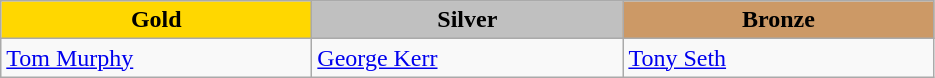<table class="wikitable" style="text-align:left">
<tr align="center">
<td width=200 bgcolor=gold><strong>Gold</strong></td>
<td width=200 bgcolor=silver><strong>Silver</strong></td>
<td width=200 bgcolor=CC9966><strong>Bronze</strong></td>
</tr>
<tr>
<td><a href='#'>Tom Murphy</a><br><em></em></td>
<td><a href='#'>George Kerr</a><br><em></em></td>
<td><a href='#'>Tony Seth</a><br><em></em></td>
</tr>
</table>
